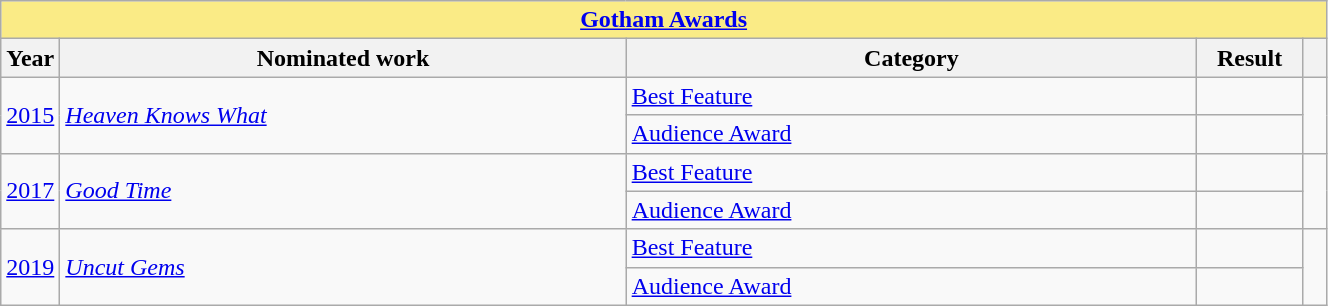<table width="70%" class="wikitable sortable">
<tr>
<th colspan="5" style="background:#FAEB86;" align="center"><a href='#'>Gotham Awards</a></th>
</tr>
<tr>
<th scope="col" style="width:1em;">Year</th>
<th scope="col" style="width:39em;">Nominated work</th>
<th scope="col" style="width:40em;">Category</th>
<th scope="col" style="width:5em;">Result</th>
<th scope="col" style="width:1em;" class="unsortable"></th>
</tr>
<tr>
<td rowspan="2"><a href='#'>2015</a></td>
<td rowspan="2"><em><a href='#'>Heaven Knows What</a></em></td>
<td><a href='#'>Best Feature</a></td>
<td></td>
<td rowspan="2"></td>
</tr>
<tr>
<td><a href='#'>Audience Award</a></td>
<td></td>
</tr>
<tr>
<td rowspan="2"><a href='#'>2017</a></td>
<td rowspan="2"><em><a href='#'>Good Time</a></em></td>
<td><a href='#'>Best Feature</a></td>
<td></td>
<td rowspan="2"></td>
</tr>
<tr>
<td><a href='#'>Audience Award</a></td>
<td></td>
</tr>
<tr>
<td rowspan="2"><a href='#'>2019</a></td>
<td rowspan="2"><em><a href='#'>Uncut Gems</a></em></td>
<td><a href='#'>Best Feature</a></td>
<td></td>
<td rowspan="2"></td>
</tr>
<tr>
<td><a href='#'>Audience Award</a></td>
<td></td>
</tr>
</table>
